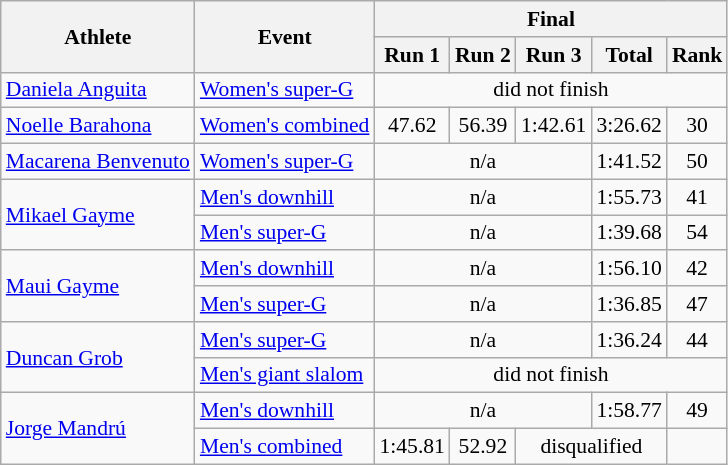<table class="wikitable" style="font-size:90%">
<tr>
<th rowspan="2">Athlete</th>
<th rowspan="2">Event</th>
<th colspan="5">Final</th>
</tr>
<tr>
<th>Run 1</th>
<th>Run 2</th>
<th>Run 3</th>
<th>Total</th>
<th>Rank</th>
</tr>
<tr>
<td><a href='#'>Daniela Anguita</a></td>
<td><a href='#'>Women's super-G</a></td>
<td colspan=5 align="center">did not finish</td>
</tr>
<tr>
<td><a href='#'>Noelle Barahona</a></td>
<td><a href='#'>Women's combined</a></td>
<td align="center">47.62</td>
<td align="center">56.39</td>
<td align="center">1:42.61</td>
<td align="center">3:26.62</td>
<td align="center">30</td>
</tr>
<tr>
<td><a href='#'>Macarena Benvenuto</a></td>
<td><a href='#'>Women's super-G</a></td>
<td colspan=3 align="center">n/a</td>
<td align="center">1:41.52</td>
<td align="center">50</td>
</tr>
<tr>
<td rowspan=2><a href='#'>Mikael Gayme</a></td>
<td><a href='#'>Men's downhill</a></td>
<td colspan=3 align="center">n/a</td>
<td align="center">1:55.73</td>
<td align="center">41</td>
</tr>
<tr>
<td><a href='#'>Men's super-G</a></td>
<td colspan=3 align="center">n/a</td>
<td align="center">1:39.68</td>
<td align="center">54</td>
</tr>
<tr>
<td rowspan=2><a href='#'>Maui Gayme</a></td>
<td><a href='#'>Men's downhill</a></td>
<td colspan=3 align="center">n/a</td>
<td align="center">1:56.10</td>
<td align="center">42</td>
</tr>
<tr>
<td><a href='#'>Men's super-G</a></td>
<td colspan=3 align="center">n/a</td>
<td align="center">1:36.85</td>
<td align="center">47</td>
</tr>
<tr>
<td rowspan=2><a href='#'>Duncan Grob</a></td>
<td><a href='#'>Men's super-G</a></td>
<td colspan=3 align="center">n/a</td>
<td align="center">1:36.24</td>
<td align="center">44</td>
</tr>
<tr>
<td><a href='#'>Men's giant slalom</a></td>
<td colspan=5 align="center">did not finish</td>
</tr>
<tr>
<td rowspan=2><a href='#'>Jorge Mandrú</a></td>
<td><a href='#'>Men's downhill</a></td>
<td colspan=3 align="center">n/a</td>
<td align="center">1:58.77</td>
<td align="center">49</td>
</tr>
<tr>
<td><a href='#'>Men's combined</a></td>
<td align="center">1:45.81</td>
<td align="center">52.92</td>
<td colspan=2 align="center">disqualified</td>
</tr>
</table>
